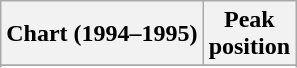<table class="wikitable sortable plainrowheaders" style="text-align:center">
<tr>
<th scope="col">Chart (1994–1995)</th>
<th scope="col">Peak<br>position</th>
</tr>
<tr>
</tr>
<tr>
</tr>
<tr>
</tr>
<tr>
</tr>
</table>
